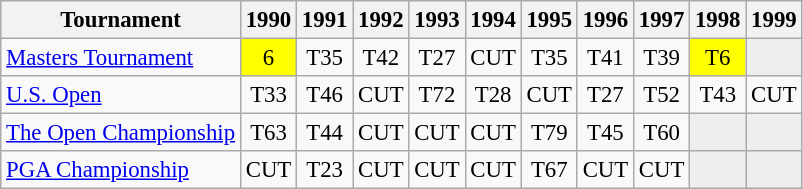<table class="wikitable" style="font-size:95%;text-align:center;">
<tr>
<th>Tournament</th>
<th>1990</th>
<th>1991</th>
<th>1992</th>
<th>1993</th>
<th>1994</th>
<th>1995</th>
<th>1996</th>
<th>1997</th>
<th>1998</th>
<th>1999</th>
</tr>
<tr>
<td align=left><a href='#'>Masters Tournament</a></td>
<td style="background:yellow;">6</td>
<td>T35</td>
<td>T42</td>
<td>T27</td>
<td>CUT</td>
<td>T35</td>
<td>T41</td>
<td>T39</td>
<td style="background:yellow;">T6</td>
<td style="background:#eeeeee;"></td>
</tr>
<tr>
<td align=left><a href='#'>U.S. Open</a></td>
<td>T33</td>
<td>T46</td>
<td>CUT</td>
<td>T72</td>
<td>T28</td>
<td>CUT</td>
<td>T27</td>
<td>T52</td>
<td>T43</td>
<td>CUT</td>
</tr>
<tr>
<td align=left><a href='#'>The Open Championship</a></td>
<td>T63</td>
<td>T44</td>
<td>CUT</td>
<td>CUT</td>
<td>CUT</td>
<td>T79</td>
<td>T45</td>
<td>T60</td>
<td style="background:#eeeeee;"></td>
<td style="background:#eeeeee;"></td>
</tr>
<tr>
<td align=left><a href='#'>PGA Championship</a></td>
<td>CUT</td>
<td>T23</td>
<td>CUT</td>
<td>CUT</td>
<td>CUT</td>
<td>T67</td>
<td>CUT</td>
<td>CUT</td>
<td style="background:#eeeeee;"></td>
<td style="background:#eeeeee;"></td>
</tr>
</table>
